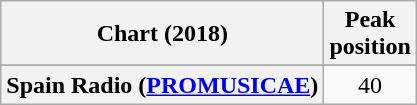<table class="wikitable sortable plainrowheaders" style="text-align:center">
<tr>
<th scope="col">Chart (2018)</th>
<th scope="col">Peak<br>position</th>
</tr>
<tr>
</tr>
<tr>
<th scope="row">Spain Radio (<a href='#'>PROMUSICAE</a>)</th>
<td>40</td>
</tr>
</table>
